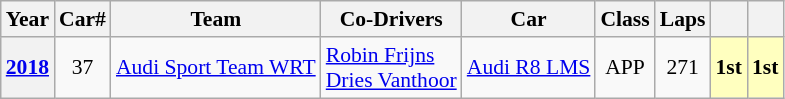<table class="wikitable" style="font-size:90%">
<tr>
<th>Year</th>
<th>Car#</th>
<th>Team</th>
<th>Co-Drivers</th>
<th>Car</th>
<th>Class</th>
<th>Laps</th>
<th></th>
<th></th>
</tr>
<tr style="text-align:center;">
<th><a href='#'>2018</a></th>
<td>37</td>
<td align="left"> <a href='#'>Audi Sport Team WRT</a></td>
<td align="left"> <a href='#'>Robin Frijns</a><br> <a href='#'>Dries Vanthoor</a></td>
<td align="left"><a href='#'>Audi R8 LMS</a></td>
<td>APP</td>
<td>271</td>
<td style="background:#ffffbf;"><strong>1st</strong></td>
<td style="background:#ffffbf;"><strong>1st</strong></td>
</tr>
</table>
